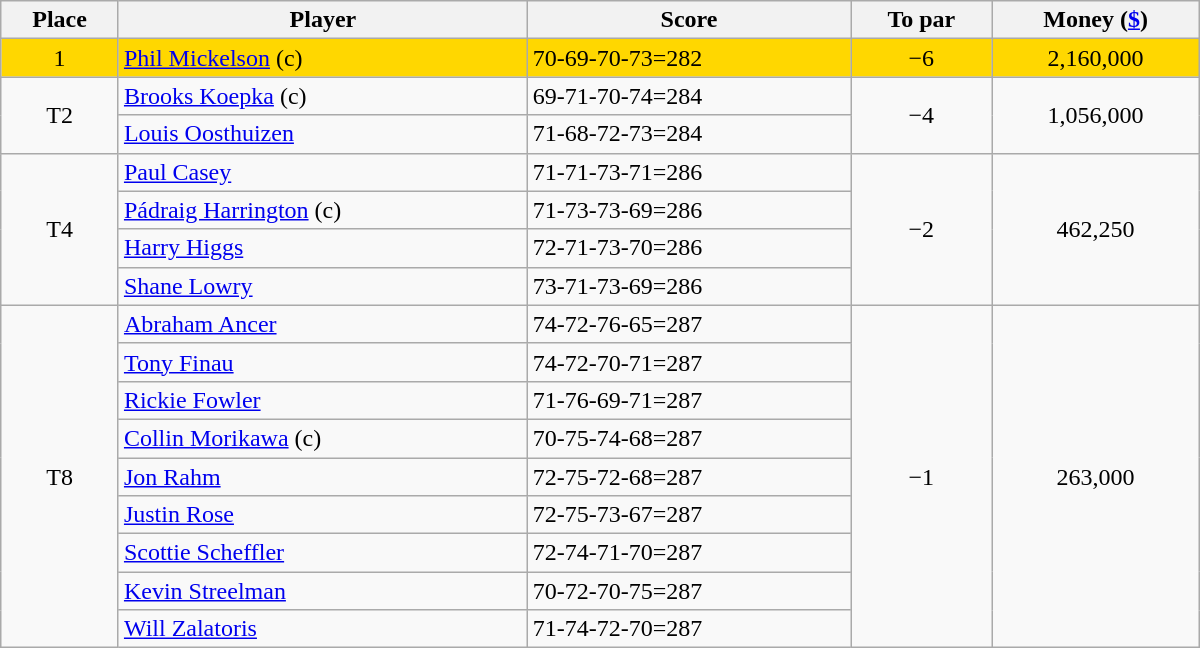<table class="wikitable" style="width:50em; margin-bottom:0">
<tr>
<th>Place</th>
<th>Player</th>
<th>Score</th>
<th>To par</th>
<th>Money (<a href='#'>$</a>)</th>
</tr>
<tr style="background:gold">
<td align=center>1</td>
<td> <a href='#'>Phil Mickelson</a> (c)</td>
<td>70-69-70-73=282</td>
<td align=center>−6</td>
<td align=center>2,160,000</td>
</tr>
<tr>
<td rowspan=2 align=center>T2</td>
<td> <a href='#'>Brooks Koepka</a> (c)</td>
<td>69-71-70-74=284</td>
<td rowspan=2 align=center>−4</td>
<td rowspan=2 align=center>1,056,000</td>
</tr>
<tr>
<td> <a href='#'>Louis Oosthuizen</a></td>
<td>71-68-72-73=284</td>
</tr>
<tr>
<td rowspan=4 align=center>T4</td>
<td> <a href='#'>Paul Casey</a></td>
<td>71-71-73-71=286</td>
<td rowspan=4 align=center>−2</td>
<td rowspan=4 align=center>462,250</td>
</tr>
<tr>
<td> <a href='#'>Pádraig Harrington</a> (c)</td>
<td>71-73-73-69=286</td>
</tr>
<tr>
<td> <a href='#'>Harry Higgs</a></td>
<td>72-71-73-70=286</td>
</tr>
<tr>
<td> <a href='#'>Shane Lowry</a></td>
<td>73-71-73-69=286</td>
</tr>
<tr>
<td rowspan=9 align=center>T8</td>
<td> <a href='#'>Abraham Ancer</a></td>
<td>74-72-76-65=287</td>
<td rowspan=9 align=center>−1</td>
<td rowspan=9 align=center>263,000</td>
</tr>
<tr>
<td> <a href='#'>Tony Finau</a></td>
<td>74-72-70-71=287</td>
</tr>
<tr>
<td> <a href='#'>Rickie Fowler</a></td>
<td>71-76-69-71=287</td>
</tr>
<tr>
<td> <a href='#'>Collin Morikawa</a> (c)</td>
<td>70-75-74-68=287</td>
</tr>
<tr>
<td> <a href='#'>Jon Rahm</a></td>
<td>72-75-72-68=287</td>
</tr>
<tr>
<td> <a href='#'>Justin Rose</a></td>
<td>72-75-73-67=287</td>
</tr>
<tr>
<td> <a href='#'>Scottie Scheffler</a></td>
<td>72-74-71-70=287</td>
</tr>
<tr>
<td> <a href='#'>Kevin Streelman</a></td>
<td>70-72-70-75=287</td>
</tr>
<tr>
<td> <a href='#'>Will Zalatoris</a></td>
<td>71-74-72-70=287</td>
</tr>
</table>
